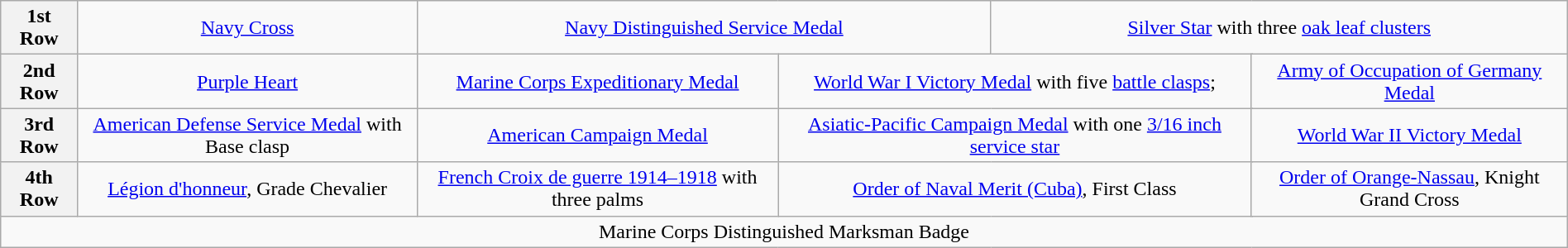<table class="wikitable" style="margin:1em auto; text-align:center;">
<tr>
<th>1st Row</th>
<td colspan="4"><a href='#'>Navy Cross</a></td>
<td colspan="5"><a href='#'>Navy Distinguished Service Medal</a></td>
<td colspan="4"><a href='#'>Silver Star</a> with three <a href='#'>oak leaf clusters</a></td>
</tr>
<tr>
<th>2nd Row</th>
<td colspan="4"><a href='#'>Purple Heart</a></td>
<td colspan="4"><a href='#'>Marine Corps Expeditionary Medal</a></td>
<td colspan="4"><a href='#'>World War I Victory Medal</a> with five <a href='#'>battle clasps</a>;</td>
<td colspan="4"><a href='#'>Army of Occupation of Germany Medal</a></td>
</tr>
<tr>
<th>3rd Row</th>
<td colspan="4"><a href='#'>American Defense Service Medal</a> with Base clasp</td>
<td colspan="4"><a href='#'>American Campaign Medal</a></td>
<td colspan="4"><a href='#'>Asiatic-Pacific Campaign Medal</a> with one <a href='#'>3/16 inch service star</a></td>
<td colspan="4"><a href='#'>World War II Victory Medal</a></td>
</tr>
<tr>
<th>4th Row</th>
<td colspan="4"><a href='#'>Légion d'honneur</a>, Grade Chevalier</td>
<td colspan="4"><a href='#'>French Croix de guerre 1914–1918</a> with three palms</td>
<td colspan="4"><a href='#'>Order of Naval Merit (Cuba)</a>, First Class</td>
<td colspan="4"><a href='#'>Order of Orange-Nassau</a>, Knight Grand Cross</td>
</tr>
<tr>
<td colspan="16">Marine Corps Distinguished Marksman Badge</td>
</tr>
</table>
